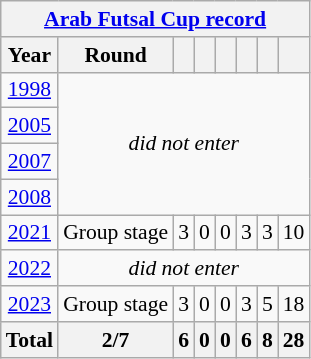<table class="wikitable" style="text-align: center;font-size:90%;">
<tr>
<th colspan=8><a href='#'>Arab Futsal Cup record</a></th>
</tr>
<tr>
<th>Year</th>
<th>Round</th>
<th></th>
<th></th>
<th></th>
<th></th>
<th></th>
<th></th>
</tr>
<tr>
<td> <a href='#'>1998</a></td>
<td colspan=8 rowspan=4><em>did not enter</em></td>
</tr>
<tr>
<td> <a href='#'>2005</a></td>
</tr>
<tr>
<td> <a href='#'>2007</a></td>
</tr>
<tr>
<td> <a href='#'>2008</a></td>
</tr>
<tr>
<td> <a href='#'>2021</a></td>
<td>Group stage</td>
<td>3</td>
<td>0</td>
<td>0</td>
<td>3</td>
<td>3</td>
<td>10</td>
</tr>
<tr>
<td> <a href='#'>2022</a></td>
<td colspan=8><em>did not enter</em></td>
</tr>
<tr>
<td> <a href='#'>2023</a></td>
<td>Group stage</td>
<td>3</td>
<td>0</td>
<td>0</td>
<td>3</td>
<td>5</td>
<td>18</td>
</tr>
<tr>
<th>Total</th>
<th>2/7</th>
<th>6</th>
<th>0</th>
<th>0</th>
<th>6</th>
<th>8</th>
<th>28</th>
</tr>
</table>
